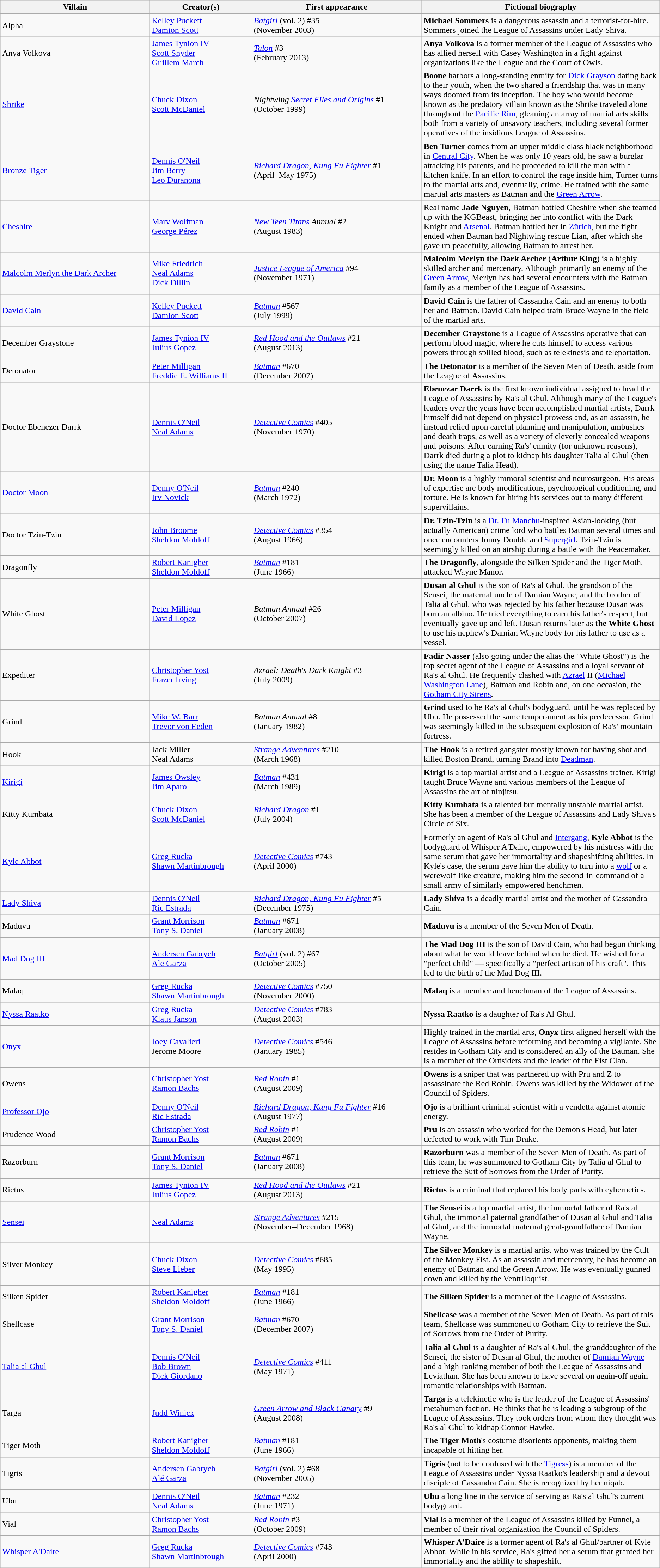<table class="wikitable">
<tr>
<th style="width:22%;">Villain</th>
<th style="width:15%;">Creator(s)</th>
<th style="width:25%;">First appearance</th>
<th style="width:35%;">Fictional biography</th>
</tr>
<tr>
<td>Alpha</td>
<td><a href='#'>Kelley Puckett</a><br><a href='#'>Damion Scott</a></td>
<td><em><a href='#'>Batgirl</a></em> (vol. 2) #35<br>(November 2003)</td>
<td><strong>Michael Sommers</strong> is a dangerous assassin and a terrorist-for-hire. Sommers joined the League of Assassins under Lady Shiva.</td>
</tr>
<tr>
<td>Anya Volkova</td>
<td><a href='#'>James Tynion IV</a><br><a href='#'>Scott Snyder</a><br><a href='#'>Guillem March</a></td>
<td><em><a href='#'>Talon</a></em> #3<br>(February 2013)</td>
<td><strong>Anya Volkova</strong> is a former member of the League of Assassins who has allied herself with Casey Washington in a fight against organizations like the League and the Court of Owls.</td>
</tr>
<tr>
<td><a href='#'>Shrike</a></td>
<td><a href='#'>Chuck Dixon</a><br><a href='#'>Scott McDaniel</a></td>
<td><em>Nightwing <a href='#'>Secret Files and Origins</a></em> #1<br>(October 1999)</td>
<td><strong>Boone</strong> harbors a long-standing enmity for <a href='#'>Dick Grayson</a> dating back to their youth, when the two shared a friendship that was in many ways doomed from its inception. The boy who would become known as the predatory villain known as the Shrike traveled alone throughout the <a href='#'>Pacific Rim</a>, gleaning an array of martial arts skills both from a variety of unsavory teachers, including several former operatives of the insidious League of Assassins.</td>
</tr>
<tr>
<td><a href='#'>Bronze Tiger</a></td>
<td><a href='#'>Dennis O'Neil</a><br><a href='#'>Jim Berry</a><br><a href='#'>Leo Duranona</a></td>
<td><em><a href='#'>Richard Dragon, Kung Fu Fighter</a></em> #1<br>(April–May 1975)</td>
<td><strong>Ben Turner</strong> comes from an upper middle class black neighborhood in <a href='#'>Central City</a>. When he was only 10 years old, he saw a burglar attacking his parents, and he proceeded to kill the man with a kitchen knife. In an effort to control the rage inside him, Turner turns to the martial arts and, eventually, crime. He trained with the same martial arts masters as Batman and the <a href='#'>Green Arrow</a>.</td>
</tr>
<tr>
<td><a href='#'>Cheshire</a></td>
<td><a href='#'>Marv Wolfman</a><br><a href='#'>George Pérez</a></td>
<td><em><a href='#'>New Teen Titans</a> Annual</em> #2<br>(August 1983)</td>
<td>Real name <strong>Jade Nguyen</strong>, Batman battled Cheshire when she teamed up with the KGBeast, bringing her into conflict with the Dark Knight and <a href='#'>Arsenal</a>. Batman battled her in <a href='#'>Zürich</a>, but the fight ended when Batman had Nightwing rescue Lian, after which she gave up peacefully, allowing Batman to arrest her.</td>
</tr>
<tr>
<td><a href='#'>Malcolm Merlyn the Dark Archer</a><br></td>
<td><a href='#'>Mike Friedrich</a><br><a href='#'>Neal Adams</a><br><a href='#'>Dick Dillin</a></td>
<td><em><a href='#'>Justice League of America</a></em> #94<br>(November 1971)</td>
<td><strong>Malcolm Merlyn the Dark Archer</strong> (<strong>Arthur King</strong>) is a highly skilled archer and mercenary. Although primarily an enemy of the <a href='#'>Green Arrow</a>, Merlyn has had several encounters with the Batman family as a member of the League of Assassins.</td>
</tr>
<tr>
<td><a href='#'>David Cain</a></td>
<td><a href='#'>Kelley Puckett</a><br><a href='#'>Damion Scott</a></td>
<td><em><a href='#'>Batman</a></em> #567<br>(July 1999)</td>
<td><strong>David Cain</strong> is the father of Cassandra Cain and an enemy to both her and Batman. David Cain helped train Bruce Wayne in the field of the martial arts.</td>
</tr>
<tr>
<td>December Graystone</td>
<td><a href='#'>James Tynion IV</a><br><a href='#'>Julius Gopez</a></td>
<td><em><a href='#'>Red Hood and the Outlaws</a></em> #21<br>(August 2013)</td>
<td><strong>December Graystone</strong> is a League of Assassins operative that can perform blood magic, where he cuts himself to access various powers through spilled blood, such as telekinesis and teleportation.</td>
</tr>
<tr>
<td>Detonator</td>
<td><a href='#'>Peter Milligan</a><br><a href='#'>Freddie E. Williams II</a></td>
<td><em><a href='#'>Batman</a></em> #670<br>(December 2007)</td>
<td><strong>The Detonator</strong> is a member of the Seven Men of Death, aside from the League of Assassins.</td>
</tr>
<tr>
<td>Doctor Ebenezer Darrk<br></td>
<td><a href='#'>Dennis O'Neil</a><br><a href='#'>Neal Adams</a></td>
<td><em><a href='#'>Detective Comics</a></em> #405<br>(November 1970)</td>
<td><strong>Ebenezar Darrk</strong> is the first known individual assigned to head the League of Assassins by Ra's al Ghul. Although many of the League's leaders over the years have been accomplished martial artists, Darrk himself did not depend on physical prowess and, as an assassin, he instead relied upon careful planning and manipulation, ambushes and death traps, as well as a variety of cleverly concealed weapons and poisons. After earning Ra's' enmity (for unknown reasons), Darrk died during a plot to kidnap his daughter Talia al Ghul (then using the name Talia Head).</td>
</tr>
<tr>
<td><a href='#'>Doctor Moon</a></td>
<td><a href='#'>Denny O'Neil</a><br><a href='#'>Irv Novick</a></td>
<td><em><a href='#'>Batman</a></em> #240<br>(March 1972)</td>
<td><strong>Dr. Moon</strong> is a highly immoral scientist and neurosurgeon. His areas of expertise are body modifications, psychological conditioning, and torture. He is known for hiring his services out to many different supervillains.</td>
</tr>
<tr>
<td>Doctor Tzin-Tzin</td>
<td><a href='#'>John Broome</a><br><a href='#'>Sheldon Moldoff</a></td>
<td><em><a href='#'>Detective Comics</a></em> #354<br>(August 1966)</td>
<td><strong>Dr. Tzin-Tzin</strong> is a <a href='#'>Dr. Fu Manchu</a>-inspired Asian-looking (but actually American) crime lord who battles Batman several times and once encounters Jonny Double and <a href='#'>Supergirl</a>. Tzin-Tzin is seemingly killed on an airship during a battle with the Peacemaker.</td>
</tr>
<tr>
<td>Dragonfly</td>
<td><a href='#'>Robert Kanigher</a><br><a href='#'>Sheldon Moldoff</a></td>
<td><em><a href='#'>Batman</a></em> #181<br>(June 1966)</td>
<td><strong>The Dragonfly</strong>, alongside the Silken Spider and the Tiger Moth, attacked Wayne Manor.</td>
</tr>
<tr>
<td>White Ghost</td>
<td><a href='#'>Peter Milligan</a><br><a href='#'>David Lopez</a></td>
<td><em>Batman Annual</em> #26<br>(October 2007)</td>
<td><strong>Dusan al Ghul</strong> is the son of Ra's al Ghul, the grandson of the Sensei, the maternal uncle of Damian Wayne, and the brother of Talia al Ghul, who was rejected by his father because Dusan was born an albino. He tried everything to earn his father's respect, but eventually gave up and left. Dusan returns later as <strong>the White Ghost</strong> to use his nephew's Damian Wayne body for his father to use as a vessel.</td>
</tr>
<tr>
<td>Expediter</td>
<td><a href='#'>Christopher Yost</a><br><a href='#'>Frazer Irving</a></td>
<td><em>Azrael: Death's Dark Knight</em> #3<br>(July 2009)</td>
<td><strong>Fadir Nasser</strong> (also going under the alias the "White Ghost") is the top secret agent of the League of Assassins and a loyal servant of Ra's al Ghul. He frequently clashed with <a href='#'>Azrael</a> II (<a href='#'>Michael Washington Lane</a>), Batman and Robin and, on one occasion, the <a href='#'>Gotham City Sirens</a>.</td>
</tr>
<tr>
<td>Grind</td>
<td><a href='#'>Mike W. Barr</a><br><a href='#'>Trevor von Eeden</a></td>
<td><em>Batman Annual</em> #8<br>(January 1982)</td>
<td><strong>Grind</strong> used to be Ra's al Ghul's bodyguard, until he was replaced by Ubu. He possessed the same temperament as his predecessor. Grind was seemingly killed in the subsequent explosion of Ra's' mountain fortress.</td>
</tr>
<tr>
<td>Hook</td>
<td>Jack Miller<br>Neal Adams</td>
<td><em><a href='#'>Strange Adventures</a></em> #210<br>(March 1968)</td>
<td><strong>The Hook</strong> is a retired gangster mostly known for having shot and killed Boston Brand, turning Brand into <a href='#'>Deadman</a>.</td>
</tr>
<tr>
<td><a href='#'>Kirigi</a></td>
<td><a href='#'>James Owsley</a><br><a href='#'>Jim Aparo</a></td>
<td><em><a href='#'>Batman</a></em> #431<br>(March 1989)</td>
<td><strong>Kirigi</strong> is a top martial artist and a League of Assassins trainer. Kirigi taught Bruce Wayne and various members of the League of Assassins the art of ninjitsu.</td>
</tr>
<tr>
<td>Kitty Kumbata</td>
<td><a href='#'>Chuck Dixon</a><br><a href='#'>Scott McDaniel</a></td>
<td><em><a href='#'>Richard Dragon</a></em> #1<br>(July 2004)</td>
<td><strong>Kitty Kumbata</strong> is a talented but mentally unstable martial artist. She has been a member of the League of Assassins and Lady Shiva's Circle of Six.</td>
</tr>
<tr>
<td><a href='#'>Kyle Abbot</a></td>
<td><a href='#'>Greg Rucka</a><br><a href='#'>Shawn Martinbrough</a></td>
<td><em><a href='#'>Detective Comics</a></em> #743<br>(April 2000)</td>
<td>Formerly an agent of Ra's al Ghul and <a href='#'>Intergang</a>, <strong>Kyle Abbot</strong> is the bodyguard of Whisper A'Daire, empowered by his mistress with the same serum that gave her immortality and shapeshifting abilities. In Kyle's case, the serum gave him the ability to turn into a <a href='#'>wolf</a> or a werewolf-like creature, making him the second-in-command of a small army of similarly empowered henchmen.</td>
</tr>
<tr>
<td><a href='#'>Lady Shiva</a></td>
<td><a href='#'>Dennis O'Neil</a><br><a href='#'>Ric Estrada</a></td>
<td><em><a href='#'>Richard Dragon, Kung Fu Fighter</a></em> #5<br>(December 1975)</td>
<td><strong>Lady Shiva</strong> is a deadly martial artist and the mother of Cassandra Cain.</td>
</tr>
<tr>
<td>Maduvu</td>
<td><a href='#'>Grant Morrison</a><br><a href='#'>Tony S. Daniel</a></td>
<td><em><a href='#'>Batman</a></em> #671<br>(January 2008)</td>
<td><strong>Maduvu</strong> is a member of the Seven Men of Death.</td>
</tr>
<tr>
<td><a href='#'>Mad Dog III</a></td>
<td><a href='#'>Andersen Gabrych</a><br><a href='#'>Ale Garza</a></td>
<td><em><a href='#'>Batgirl</a></em> (vol. 2) #67<br>(October 2005)</td>
<td><strong>The Mad Dog III</strong> is the son of David Cain, who had begun thinking about what he would leave behind when he died. He wished for a "perfect child" — specifically a "perfect artisan of his craft". This led to the birth of the Mad Dog III.</td>
</tr>
<tr>
<td>Malaq</td>
<td><a href='#'>Greg Rucka</a><br><a href='#'>Shawn Martinbrough</a></td>
<td><em><a href='#'>Detective Comics</a></em> #750<br>(November 2000)</td>
<td><strong>Malaq</strong> is a member and henchman of the League of Assassins.</td>
</tr>
<tr>
<td><a href='#'>Nyssa Raatko</a></td>
<td><a href='#'>Greg Rucka</a><br><a href='#'>Klaus Janson</a></td>
<td><em><a href='#'>Detective Comics</a></em> #783<br>(August 2003)</td>
<td><strong>Nyssa Raatko</strong> is a daughter of Ra's Al Ghul.</td>
</tr>
<tr>
<td><a href='#'>Onyx</a></td>
<td><a href='#'>Joey Cavalieri</a><br>Jerome Moore</td>
<td><em><a href='#'>Detective Comics</a></em> #546<br>(January 1985)</td>
<td>Highly trained in the martial arts, <strong>Onyx</strong> first aligned herself with the League of Assassins before reforming and becoming a vigilante. She resides in Gotham City and is considered an ally of the Batman. She is a member of the Outsiders and the leader of the Fist Clan.</td>
</tr>
<tr>
<td>Owens</td>
<td><a href='#'>Christopher Yost</a><br><a href='#'>Ramon Bachs</a></td>
<td><em><a href='#'>Red Robin</a></em> #1<br>(August 2009)</td>
<td><strong>Owens</strong> is a sniper that was partnered up with Pru and Z to assassinate the Red Robin. Owens was killed by the Widower of the Council of Spiders.</td>
</tr>
<tr>
<td><a href='#'>Professor Ojo</a></td>
<td><a href='#'>Denny O'Neil</a><br><a href='#'>Ric Estrada</a></td>
<td><em><a href='#'>Richard Dragon, Kung Fu Fighter</a></em> #16<br> (August 1977)</td>
<td><strong>Ojo</strong> is a brilliant criminal scientist with a vendetta against atomic energy.</td>
</tr>
<tr>
<td>Prudence Wood</td>
<td><a href='#'>Christopher Yost</a><br><a href='#'>Ramon Bachs</a></td>
<td><em><a href='#'>Red Robin</a></em> #1<br>(August 2009)</td>
<td><strong>Pru</strong> is an assassin who worked for the Demon's Head, but later defected to work with Tim Drake.</td>
</tr>
<tr>
<td>Razorburn</td>
<td><a href='#'>Grant Morrison</a><br><a href='#'>Tony S. Daniel</a></td>
<td><em><a href='#'>Batman</a></em> #671<br>(January 2008)</td>
<td><strong>Razorburn</strong> was a member of the Seven Men of Death. As part of this team, he was summoned to Gotham City by Talia al Ghul to retrieve the Suit of Sorrows from the Order of Purity.</td>
</tr>
<tr>
<td>Rictus</td>
<td><a href='#'>James Tynion IV</a><br><a href='#'>Julius Gopez</a></td>
<td><em><a href='#'>Red Hood and the Outlaws</a></em> #21<br>(August 2013)</td>
<td><strong>Rictus</strong> is a criminal that replaced his body parts with cybernetics.</td>
</tr>
<tr>
<td><a href='#'>Sensei</a></td>
<td><a href='#'>Neal Adams</a></td>
<td><em><a href='#'>Strange Adventures</a></em> #215<br>(November–December 1968)</td>
<td><strong>The Sensei</strong> is a top martial artist, the immortal father of Ra's al Ghul, the immortal paternal grandfather of Dusan al Ghul and Talia al Ghul, and the immortal maternal great-grandfather of Damian Wayne.</td>
</tr>
<tr>
<td>Silver Monkey</td>
<td><a href='#'>Chuck Dixon</a><br><a href='#'>Steve Lieber</a></td>
<td><em><a href='#'>Detective Comics</a></em> #685<br>(May 1995)</td>
<td><strong>The Silver Monkey</strong> is a martial artist who was trained by the Cult of the Monkey Fist. As an assassin and mercenary, he has become an enemy of Batman and the Green Arrow. He was eventually gunned down and killed by the Ventriloquist.</td>
</tr>
<tr>
<td>Silken Spider</td>
<td><a href='#'>Robert Kanigher</a><br><a href='#'>Sheldon Moldoff</a></td>
<td><em><a href='#'>Batman</a></em> #181<br>(June 1966)</td>
<td><strong>The Silken Spider</strong> is a member of the League of Assassins.</td>
</tr>
<tr>
<td>Shellcase</td>
<td><a href='#'>Grant Morrison</a><br><a href='#'>Tony S. Daniel</a></td>
<td><a href='#'><em>Batman</em></a> #670<br>(December 2007)</td>
<td><strong>Shellcase</strong> was a member of the Seven Men of Death. As part of this team, Shellcase was summoned to Gotham City to retrieve the Suit of Sorrows from the Order of Purity.</td>
</tr>
<tr>
<td><a href='#'>Talia al Ghul</a><br></td>
<td><a href='#'>Dennis O'Neil</a><br><a href='#'>Bob Brown</a><br><a href='#'>Dick Giordano</a></td>
<td><em><a href='#'>Detective Comics</a></em> #411<br>(May 1971)</td>
<td><strong>Talia al Ghul</strong> is a daughter of Ra's al Ghul, the granddaughter of the Sensei, the sister of Dusan al Ghul, the mother of <a href='#'>Damian Wayne</a> and a high-ranking member of both the League of Assassins and Leviathan. She has been known to have several on again-off again romantic relationships with Batman.</td>
</tr>
<tr>
<td>Targa</td>
<td><a href='#'>Judd Winick</a></td>
<td><em><a href='#'>Green Arrow and Black Canary</a></em> #9<br>(August 2008)</td>
<td><strong>Targa</strong> is a telekinetic who is the leader of the League of Assassins' metahuman faction. He thinks that he is leading a subgroup of the League of Assassins. They took orders from whom they thought was Ra's al Ghul to kidnap Connor Hawke.</td>
</tr>
<tr>
<td>Tiger Moth</td>
<td><a href='#'>Robert Kanigher</a><br><a href='#'>Sheldon Moldoff</a></td>
<td><em><a href='#'>Batman</a></em> #181<br>(June 1966)</td>
<td><strong>The Tiger Moth</strong>'s costume disorients opponents, making them incapable of hitting her.</td>
</tr>
<tr>
<td>Tigris</td>
<td><a href='#'>Andersen Gabrych</a><br><a href='#'>Alé Garza</a></td>
<td><em><a href='#'>Batgirl</a></em> (vol. 2) #68<br>(November 2005)</td>
<td><strong>Tigris</strong> (not to be confused with the <a href='#'>Tigress</a>) is a member of the League of Assassins under Nyssa Raatko's leadership and a devout disciple of Cassandra Cain. She is recognized by her niqab.</td>
</tr>
<tr>
<td>Ubu</td>
<td><a href='#'>Dennis O'Neil</a><br><a href='#'>Neal Adams</a></td>
<td><em><a href='#'>Batman</a></em> #232<br>(June 1971)</td>
<td><strong>Ubu</strong> a long line in the service of serving as Ra's al Ghul's current bodyguard.</td>
</tr>
<tr>
<td>Vial</td>
<td><a href='#'>Christopher Yost</a><br><a href='#'>Ramon Bachs</a></td>
<td><em><a href='#'>Red Robin</a></em> #3<br>(October 2009)</td>
<td><strong>Vial</strong> is a member of the League of Assassins killed by Funnel, a member of their rival organization the Council of Spiders.</td>
</tr>
<tr>
<td><a href='#'>Whisper A'Daire</a></td>
<td><a href='#'>Greg Rucka</a><br><a href='#'>Shawn Martinbrough</a></td>
<td><em><a href='#'>Detective Comics</a></em> #743<br>(April 2000)</td>
<td><strong>Whisper A'Daire</strong> is a former agent of Ra's al Ghul/partner of Kyle Abbot. While in his service, Ra's gifted her a serum that granted her immortality and the ability to shapeshift.</td>
</tr>
</table>
